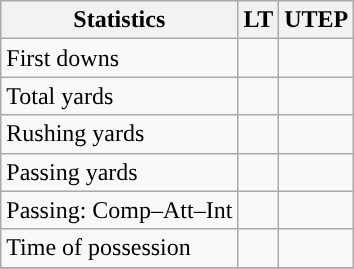<table class="wikitable" style="float: left;">
<tr>
<th>Statistics</th>
<th>LT</th>
<th>UTEP</th>
</tr>
<tr>
<td>First downs</td>
<td></td>
<td></td>
</tr>
<tr>
<td>Total yards</td>
<td></td>
<td></td>
</tr>
<tr>
<td>Rushing yards</td>
<td></td>
<td></td>
</tr>
<tr>
<td>Passing yards</td>
<td></td>
<td></td>
</tr>
<tr>
<td>Passing: Comp–Att–Int</td>
<td></td>
<td></td>
</tr>
<tr>
<td>Time of possession</td>
<td></td>
<td></td>
</tr>
<tr>
</tr>
</table>
